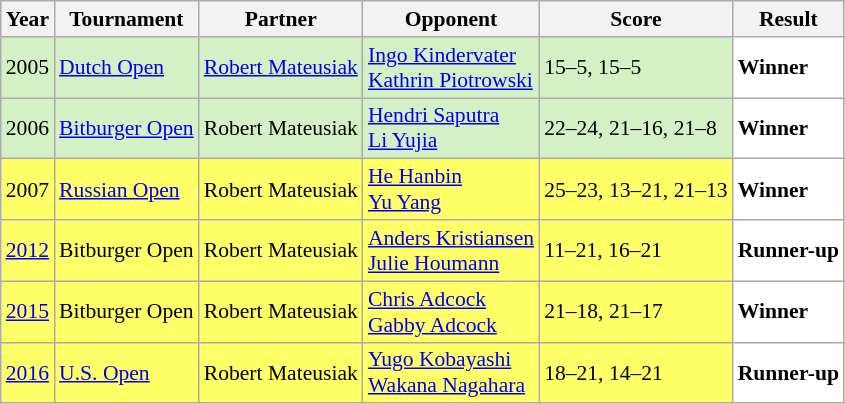<table class="sortable wikitable" style="font-size: 90%;">
<tr>
<th>Year</th>
<th>Tournament</th>
<th>Partner</th>
<th>Opponent</th>
<th>Score</th>
<th>Result</th>
</tr>
<tr style="background:#D4F1C5">
<td align="center">2005</td>
<td align="left"><a href='#'>Dutch Open</a></td>
<td align="left"> <a href='#'>Robert Mateusiak</a></td>
<td align="left"> <a href='#'>Ingo Kindervater</a><br> <a href='#'>Kathrin Piotrowski</a></td>
<td align="left">15–5, 15–5</td>
<td style="text-align:left; background:white"> <strong>Winner</strong></td>
</tr>
<tr style="background:#D4F1C5">
<td align="center">2006</td>
<td align="left"><a href='#'>Bitburger Open</a></td>
<td align="left"> Robert Mateusiak</td>
<td align="left"> <a href='#'>Hendri Saputra</a><br> <a href='#'>Li Yujia</a></td>
<td align="left">22–24, 21–16, 21–8</td>
<td style="text-align:left; background:white"> <strong>Winner</strong></td>
</tr>
<tr style="background:#FFFF67">
<td align="center">2007</td>
<td align="left"><a href='#'>Russian Open</a></td>
<td align="left"> Robert Mateusiak</td>
<td align="left"> <a href='#'>He Hanbin</a><br> <a href='#'>Yu Yang</a></td>
<td align="left">25–23, 13–21, 21–13</td>
<td style="text-align:left; background:white"> <strong>Winner</strong></td>
</tr>
<tr style="background:#FFFF67">
<td align="center"><a href='#'>2012</a></td>
<td align="left">Bitburger Open</td>
<td align="left"> Robert Mateusiak</td>
<td align="left"> <a href='#'>Anders Kristiansen</a><br> <a href='#'>Julie Houmann</a></td>
<td align="left">11–21, 16–21</td>
<td style="text-align:left; background:white"> <strong>Runner-up</strong></td>
</tr>
<tr style="background:#FFFF67">
<td align="center"><a href='#'>2015</a></td>
<td align="left">Bitburger Open</td>
<td align="left"> Robert Mateusiak</td>
<td align="left"> <a href='#'>Chris Adcock</a><br> <a href='#'>Gabby Adcock</a></td>
<td align="left">21–18, 21–17</td>
<td style="text-align:left; background:white"> <strong>Winner</strong></td>
</tr>
<tr style="background:#FFFF67">
<td align="center"><a href='#'>2016</a></td>
<td align="left"><a href='#'>U.S. Open</a></td>
<td align="left"> Robert Mateusiak</td>
<td align="left"> <a href='#'>Yugo Kobayashi</a><br> <a href='#'>Wakana Nagahara</a></td>
<td align="left">18–21, 14–21</td>
<td style="text-align:left; background:white"> <strong>Runner-up</strong></td>
</tr>
</table>
